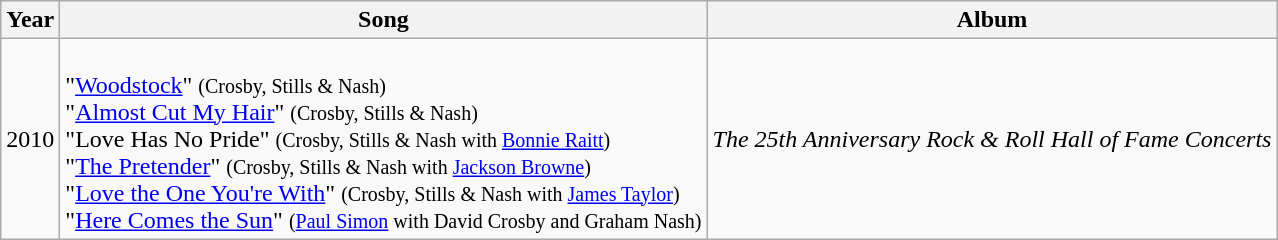<table class="wikitable">
<tr>
<th>Year</th>
<th>Song</th>
<th>Album</th>
</tr>
<tr>
<td>2010</td>
<td><br>"<a href='#'>Woodstock</a>" <small>(Crosby, Stills & Nash)</small><br>
"<a href='#'>Almost Cut My Hair</a>" <small>(Crosby, Stills & Nash)</small><br>
"Love Has No Pride" <small>(Crosby, Stills & Nash with <a href='#'>Bonnie Raitt</a>)</small><br>
"<a href='#'>The Pretender</a>" <small>(Crosby, Stills & Nash with <a href='#'>Jackson Browne</a>)</small><br>
"<a href='#'>Love the One You're With</a>" <small>(Crosby, Stills & Nash with <a href='#'>James Taylor</a>)</small><br>
"<a href='#'>Here Comes the Sun</a>" <small>(<a href='#'>Paul Simon</a> with David Crosby and Graham Nash)</small></td>
<td><em>The 25th Anniversary Rock & Roll Hall of Fame Concerts</em></td>
</tr>
</table>
